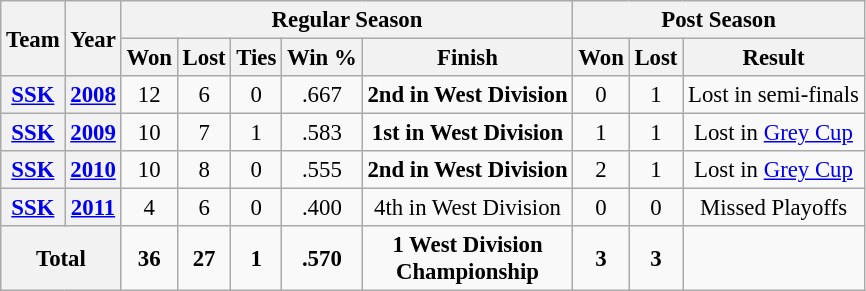<table class="wikitable" style="font-size: 95%; text-align:center;">
<tr>
<th rowspan="2">Team</th>
<th rowspan="2">Year</th>
<th colspan="5">Regular Season</th>
<th colspan="4">Post Season</th>
</tr>
<tr>
<th>Won</th>
<th>Lost</th>
<th>Ties</th>
<th>Win %</th>
<th>Finish</th>
<th>Won</th>
<th>Lost</th>
<th>Result</th>
</tr>
<tr>
<th><a href='#'>SSK</a></th>
<th><a href='#'>2008</a></th>
<td>12</td>
<td>6</td>
<td>0</td>
<td>.667</td>
<td><strong>2nd in West Division</strong></td>
<td>0</td>
<td>1</td>
<td>Lost in semi-finals</td>
</tr>
<tr>
<th><a href='#'>SSK</a></th>
<th><a href='#'>2009</a></th>
<td>10</td>
<td>7</td>
<td>1</td>
<td>.583</td>
<td><strong>1st in West Division</strong></td>
<td>1</td>
<td>1</td>
<td>Lost in <a href='#'>Grey Cup</a></td>
</tr>
<tr>
<th><a href='#'>SSK</a></th>
<th><a href='#'>2010</a></th>
<td>10</td>
<td>8</td>
<td>0</td>
<td>.555</td>
<td><strong>2nd in West Division</strong></td>
<td>2</td>
<td>1</td>
<td>Lost in <a href='#'>Grey Cup</a></td>
</tr>
<tr>
<th><a href='#'>SSK</a></th>
<th><a href='#'>2011</a></th>
<td>4</td>
<td>6</td>
<td>0</td>
<td>.400</td>
<td>4th in West Division</td>
<td>0</td>
<td>0</td>
<td>Missed Playoffs</td>
</tr>
<tr>
<th colspan="2"><strong>Total</strong></th>
<td><strong>36</strong></td>
<td><strong>27</strong></td>
<td><strong>1</strong></td>
<td><strong>.570</strong></td>
<td><strong>1 West Division<br>Championship</strong></td>
<td><strong>3</strong></td>
<td><strong>3</strong></td>
<td></td>
</tr>
</table>
